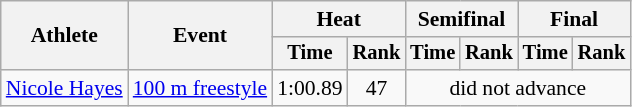<table class=wikitable style="font-size:90%">
<tr>
<th rowspan="2">Athlete</th>
<th rowspan="2">Event</th>
<th colspan="2">Heat</th>
<th colspan="2">Semifinal</th>
<th colspan="2">Final</th>
</tr>
<tr style="font-size:95%">
<th>Time</th>
<th>Rank</th>
<th>Time</th>
<th>Rank</th>
<th>Time</th>
<th>Rank</th>
</tr>
<tr align=center>
<td align=left><a href='#'>Nicole Hayes</a></td>
<td align=left><a href='#'>100 m freestyle</a></td>
<td>1:00.89</td>
<td>47</td>
<td colspan=4>did not advance</td>
</tr>
</table>
